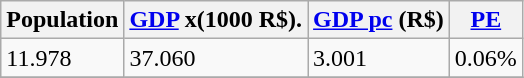<table class="wikitable" border="1">
<tr>
<th>Population</th>
<th><a href='#'>GDP</a> x(1000 R$).</th>
<th><a href='#'>GDP pc</a> (R$)</th>
<th><a href='#'>PE</a></th>
</tr>
<tr>
<td>11.978</td>
<td>37.060</td>
<td>3.001</td>
<td>0.06%</td>
</tr>
<tr>
</tr>
</table>
